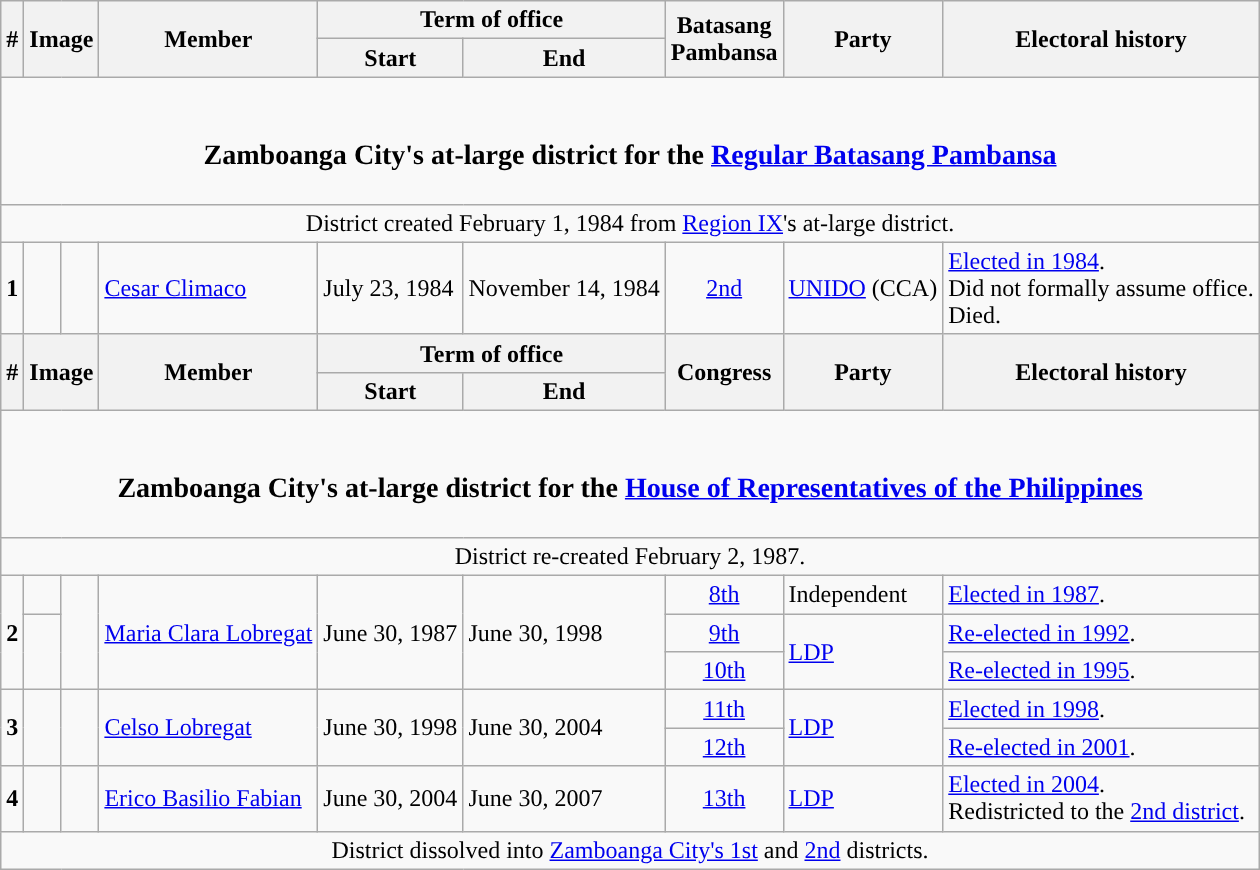<table class=wikitable>
<tr>
<th rowspan="2">#</th>
<th rowspan="2" colspan=2>Image</th>
<th rowspan="2">Member</th>
<th colspan=2>Term of office</th>
<th rowspan="2">Batasang<br>Pambansa</th>
<th rowspan="2">Party</th>
<th rowspan="2">Electoral history</th>
</tr>
<tr>
<th>Start</th>
<th>End</th>
</tr>
<tr>
<td colspan="9" style="text-align:center;"><br><h3>Zamboanga City's at-large district for the <a href='#'>Regular Batasang Pambansa</a></h3></td>
</tr>
<tr>
<td colspan="9" style="text-align:center;">District created February 1, 1984 from <a href='#'>Region IX</a>'s at-large district.</td>
</tr>
<tr>
<td style="text-align:center;"><strong>1</strong></td>
<td style="color:inherit;background:"></td>
<td></td>
<td><a href='#'>Cesar Climaco</a></td>
<td>July 23, 1984</td>
<td>November 14, 1984</td>
<td style="text-align:center;"><a href='#'>2nd</a></td>
<td><a href='#'>UNIDO</a> (CCA)</td>
<td><a href='#'>Elected in 1984</a>.<br>Did not formally assume office.<br>Died.</td>
</tr>
<tr>
<th rowspan="2">#</th>
<th rowspan="2" colspan=2>Image</th>
<th rowspan="2">Member</th>
<th colspan=2>Term of office</th>
<th rowspan="2">Congress</th>
<th rowspan="2">Party</th>
<th rowspan="2">Electoral history</th>
</tr>
<tr>
<th>Start</th>
<th>End</th>
</tr>
<tr>
<td colspan="9" style="text-align:center;"><br><h3>Zamboanga City's at-large district for the <a href='#'>House of Representatives of the Philippines</a></h3></td>
</tr>
<tr>
<td colspan="9" style="text-align:center;">District re-created February 2, 1987.</td>
</tr>
<tr>
<td rowspan="3" style="text-align:center;"><strong>2</strong></td>
<td style="color:inherit;background:"></td>
<td rowspan="3"></td>
<td rowspan="3"><a href='#'>Maria Clara Lobregat</a></td>
<td rowspan="3">June 30, 1987</td>
<td rowspan="3">June 30, 1998</td>
<td style="text-align:center;"><a href='#'>8th</a></td>
<td>Independent</td>
<td><a href='#'>Elected in 1987</a>.</td>
</tr>
<tr>
<td rowspan="2" style="color:inherit;background:"></td>
<td style="text-align:center;"><a href='#'>9th</a></td>
<td rowspan="2"><a href='#'>LDP</a></td>
<td><a href='#'>Re-elected in 1992</a>.</td>
</tr>
<tr>
<td style="text-align:center;"><a href='#'>10th</a></td>
<td><a href='#'>Re-elected in 1995</a>.</td>
</tr>
<tr>
<td rowspan="2" style="text-align:center;"><strong>3</strong></td>
<td rowspan="2" style="color:inherit;background:"></td>
<td rowspan="2"></td>
<td rowspan="2"><a href='#'>Celso Lobregat</a></td>
<td rowspan="2">June 30, 1998</td>
<td rowspan="2">June 30, 2004</td>
<td style="text-align:center;"><a href='#'>11th</a></td>
<td rowspan="2"><a href='#'>LDP</a></td>
<td><a href='#'>Elected in 1998</a>.</td>
</tr>
<tr>
<td style="text-align:center;"><a href='#'>12th</a></td>
<td><a href='#'>Re-elected in 2001</a>.</td>
</tr>
<tr>
<td style="text-align:center;"><strong>4</strong></td>
<td style="color:inherit;background:"></td>
<td></td>
<td><a href='#'>Erico Basilio Fabian</a></td>
<td>June 30, 2004</td>
<td>June 30, 2007</td>
<td style="text-align:center;"><a href='#'>13th</a></td>
<td><a href='#'>LDP</a></td>
<td><a href='#'>Elected in 2004</a>.<br>Redistricted to the <a href='#'>2nd district</a>.</td>
</tr>
<tr>
<td colspan="9" style="text-align:center;">District dissolved into <a href='#'>Zamboanga City's 1st</a> and <a href='#'>2nd</a> districts.</td>
</tr>
</table>
